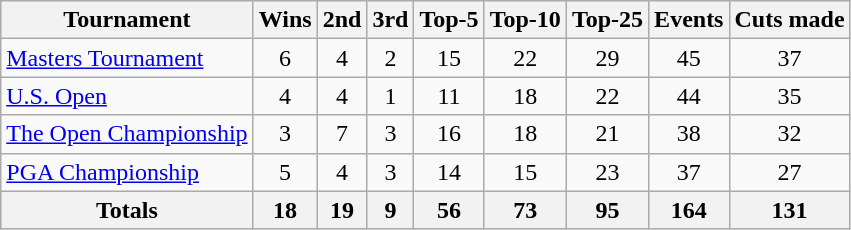<table class=wikitable style=text-align:center>
<tr>
<th>Tournament</th>
<th>Wins</th>
<th>2nd</th>
<th>3rd</th>
<th>Top-5</th>
<th>Top-10</th>
<th>Top-25</th>
<th>Events</th>
<th>Cuts made</th>
</tr>
<tr>
<td align=left><a href='#'>Masters Tournament</a></td>
<td>6</td>
<td>4</td>
<td>2</td>
<td>15</td>
<td>22</td>
<td>29</td>
<td>45</td>
<td>37</td>
</tr>
<tr>
<td align=left><a href='#'>U.S. Open</a></td>
<td>4</td>
<td>4</td>
<td>1</td>
<td>11</td>
<td>18</td>
<td>22</td>
<td>44</td>
<td>35</td>
</tr>
<tr>
<td align=left><a href='#'>The Open Championship</a></td>
<td>3</td>
<td>7</td>
<td>3</td>
<td>16</td>
<td>18</td>
<td>21</td>
<td>38</td>
<td>32</td>
</tr>
<tr>
<td align=left><a href='#'>PGA Championship</a></td>
<td>5</td>
<td>4</td>
<td>3</td>
<td>14</td>
<td>15</td>
<td>23</td>
<td>37</td>
<td>27</td>
</tr>
<tr>
<th>Totals</th>
<th>18</th>
<th>19</th>
<th>9</th>
<th>56</th>
<th>73</th>
<th>95</th>
<th>164</th>
<th>131</th>
</tr>
</table>
